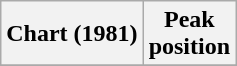<table class="wikitable">
<tr>
<th>Chart (1981)</th>
<th>Peak<br>position</th>
</tr>
<tr>
</tr>
</table>
